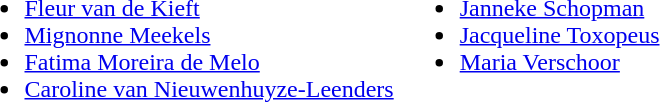<table>
<tr style="vertical-align:top">
<td><br><ul><li><a href='#'>Fleur van de Kieft</a></li><li><a href='#'>Mignonne Meekels</a></li><li><a href='#'>Fatima Moreira de Melo</a></li><li><a href='#'>Caroline van Nieuwenhuyze-Leenders</a></li></ul></td>
<td><br><ul><li><a href='#'>Janneke Schopman</a></li><li><a href='#'>Jacqueline Toxopeus</a></li><li><a href='#'>Maria Verschoor</a></li></ul></td>
</tr>
</table>
